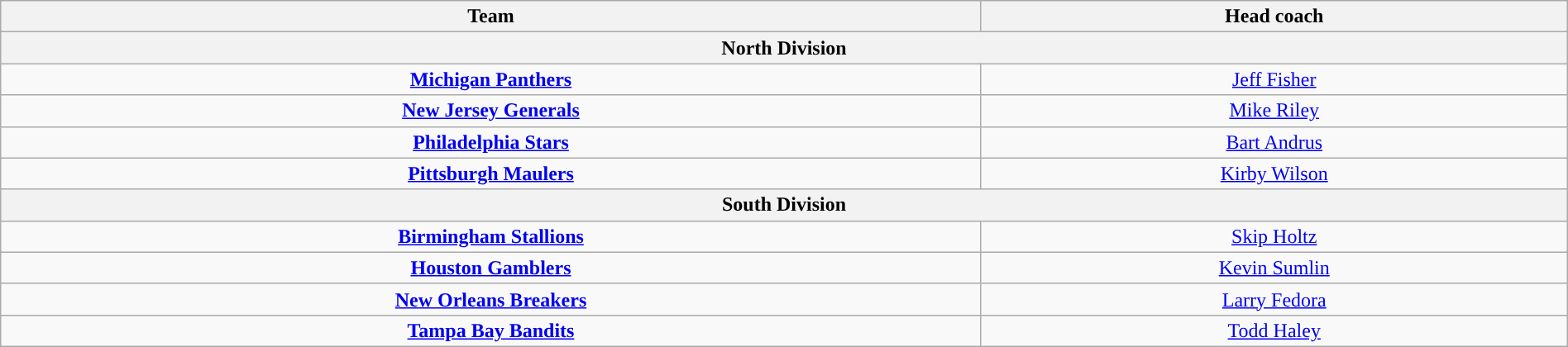<table class="wikitable" style="width:100%">
<tr>
<th>Team</th>
<th>Head coach</th>
</tr>
<tr>
<th colspan="4">North Division</th>
</tr>
<tr>
<td style="text-align:center;"><a href='#'><strong>Michigan Panthers</strong></a></td>
<td style="text-align:center;"><a href='#'>Jeff Fisher</a></td>
</tr>
<tr>
<td style="text-align:center;"><a href='#'><strong>New Jersey Generals</strong></a></td>
<td style="text-align:center;"><a href='#'>Mike Riley</a></td>
</tr>
<tr>
<td style="text-align:center;"><a href='#'><strong>Philadelphia Stars</strong></a></td>
<td style="text-align:center;"><a href='#'>Bart Andrus</a></td>
</tr>
<tr>
<td style="text-align:center;"><a href='#'><strong>Pittsburgh Maulers</strong></a></td>
<td style="text-align:center;"><a href='#'>Kirby Wilson</a></td>
</tr>
<tr>
<th colspan="4">South Division</th>
</tr>
<tr>
<td style="text-align:center;"><a href='#'><strong>Birmingham Stallions</strong></a></td>
<td style="text-align:center;"><a href='#'>Skip Holtz</a></td>
</tr>
<tr>
<td style="text-align:center;"><a href='#'><strong>Houston Gamblers</strong></a></td>
<td style="text-align:center;"><a href='#'>Kevin Sumlin</a></td>
</tr>
<tr>
<td style="text-align:center;"><a href='#'><strong>New Orleans Breakers</strong></a></td>
<td style="text-align:center;"><a href='#'>Larry Fedora</a></td>
</tr>
<tr>
<td style="text-align:center;"><a href='#'><strong>Tampa Bay Bandits</strong></a></td>
<td style="text-align:center;"><a href='#'>Todd Haley</a></td>
</tr>
</table>
